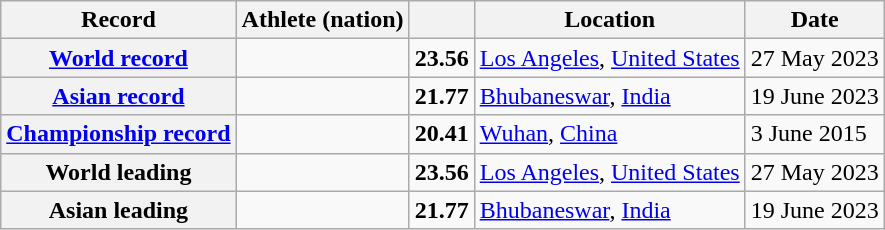<table class="wikitable">
<tr>
<th scope="col">Record</th>
<th scope="col">Athlete (nation)</th>
<th scope="col"></th>
<th scope="col">Location</th>
<th scope="col">Date</th>
</tr>
<tr>
<th scope="row"><a href='#'>World record</a></th>
<td></td>
<td align="center"><strong>23.56</strong></td>
<td><a href='#'>Los Angeles</a>, <a href='#'>United States</a></td>
<td>27 May 2023</td>
</tr>
<tr>
<th scope="row"><a href='#'>Asian record</a></th>
<td></td>
<td align="center"><strong>21.77</strong></td>
<td><a href='#'>Bhubaneswar</a>, <a href='#'>India</a></td>
<td>19 June 2023</td>
</tr>
<tr>
<th><a href='#'>Championship record</a></th>
<td></td>
<td align="center"><strong>20.41</strong></td>
<td><a href='#'>Wuhan</a>, <a href='#'>China</a></td>
<td>3 June 2015</td>
</tr>
<tr>
<th scope="row">World leading</th>
<td></td>
<td align="center"><strong>23.56</strong></td>
<td><a href='#'>Los Angeles</a>, <a href='#'>United States</a></td>
<td>27 May 2023</td>
</tr>
<tr>
<th scope="row">Asian leading</th>
<td></td>
<td align="center"><strong>21.77</strong></td>
<td><a href='#'>Bhubaneswar</a>, <a href='#'>India</a></td>
<td>19 June 2023</td>
</tr>
</table>
